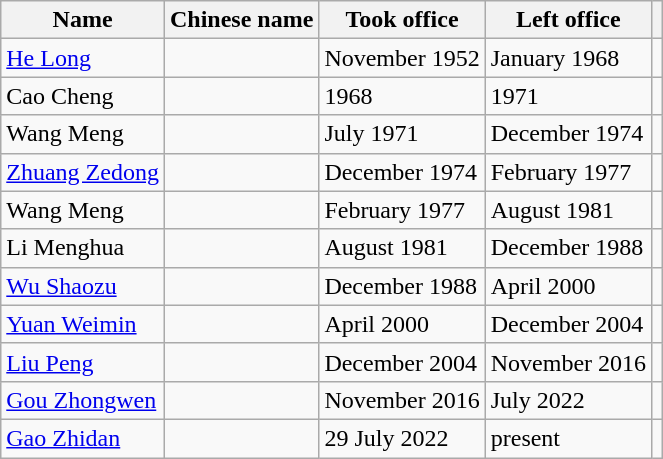<table class="wikitable">
<tr>
<th>Name</th>
<th>Chinese name</th>
<th>Took office</th>
<th>Left office</th>
<th></th>
</tr>
<tr>
<td><a href='#'>He Long</a></td>
<td></td>
<td>November 1952</td>
<td>January 1968</td>
<td></td>
</tr>
<tr>
<td>Cao Cheng</td>
<td></td>
<td>1968</td>
<td>1971</td>
<td></td>
</tr>
<tr>
<td>Wang Meng</td>
<td></td>
<td>July 1971</td>
<td>December 1974</td>
<td></td>
</tr>
<tr>
<td><a href='#'>Zhuang Zedong</a></td>
<td></td>
<td>December 1974</td>
<td>February 1977</td>
<td></td>
</tr>
<tr>
<td>Wang Meng</td>
<td></td>
<td>February 1977</td>
<td>August 1981</td>
<td></td>
</tr>
<tr>
<td>Li Menghua</td>
<td></td>
<td>August 1981</td>
<td>December 1988</td>
<td></td>
</tr>
<tr>
<td><a href='#'>Wu Shaozu</a></td>
<td></td>
<td>December 1988</td>
<td>April 2000</td>
<td></td>
</tr>
<tr>
<td><a href='#'>Yuan Weimin</a></td>
<td></td>
<td>April 2000</td>
<td>December 2004</td>
<td></td>
</tr>
<tr>
<td><a href='#'>Liu Peng</a></td>
<td></td>
<td>December 2004</td>
<td>November 2016</td>
<td></td>
</tr>
<tr>
<td><a href='#'>Gou Zhongwen</a></td>
<td></td>
<td>November 2016</td>
<td>July 2022</td>
<td></td>
</tr>
<tr>
<td><a href='#'>Gao Zhidan</a></td>
<td></td>
<td>29 July 2022</td>
<td>present</td>
<td></td>
</tr>
</table>
